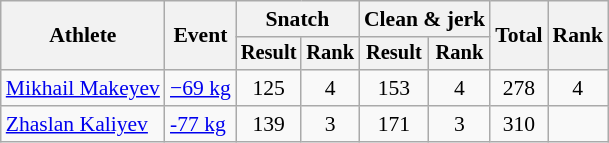<table class="wikitable" style="font-size:90%">
<tr>
<th rowspan="2">Athlete</th>
<th rowspan="2">Event</th>
<th colspan="2">Snatch</th>
<th colspan="2">Clean & jerk</th>
<th rowspan="2">Total</th>
<th rowspan="2">Rank</th>
</tr>
<tr style="font-size:95%">
<th>Result</th>
<th>Rank</th>
<th>Result</th>
<th>Rank</th>
</tr>
<tr align=center>
<td align=left><a href='#'>Mikhail Makeyev</a></td>
<td align=left><a href='#'>−69 kg</a></td>
<td>125</td>
<td>4</td>
<td>153</td>
<td>4</td>
<td>278</td>
<td>4</td>
</tr>
<tr align=center>
<td align=left><a href='#'>Zhaslan Kaliyev</a></td>
<td align=left><a href='#'>-77 kg</a></td>
<td>139</td>
<td>3</td>
<td>171</td>
<td>3</td>
<td>310</td>
<td></td>
</tr>
</table>
